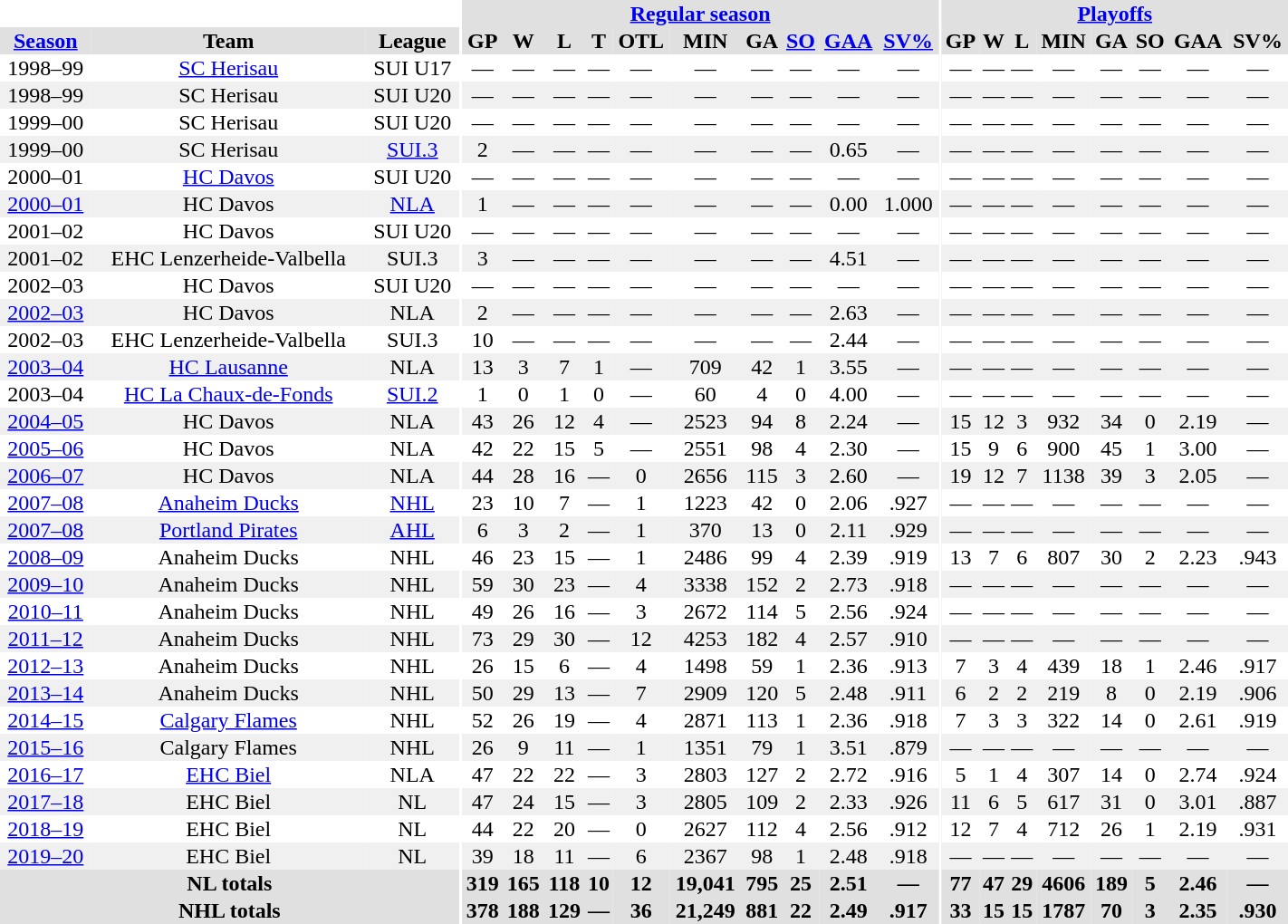<table border="0" cellpadding="1" cellspacing="0" style="width:75%; text-align:center;">
<tr bgcolor="#e0e0e0">
<th colspan="3" bgcolor="#ffffff"></th>
<th rowspan="99" bgcolor="#ffffff"></th>
<th colspan="10" bgcolor="#e0e0e0"><a href='#'>Regular season</a></th>
<th rowspan="99" bgcolor="#ffffff"></th>
<th colspan="8" bgcolor="#e0e0e0"><a href='#'>Playoffs</a></th>
</tr>
<tr bgcolor="#e0e0e0">
<th><a href='#'>Season</a></th>
<th>Team</th>
<th>League</th>
<th>GP</th>
<th>W</th>
<th>L</th>
<th>T</th>
<th>OTL</th>
<th>MIN</th>
<th>GA</th>
<th><a href='#'>SO</a></th>
<th><a href='#'>GAA</a></th>
<th><a href='#'>SV%</a></th>
<th>GP</th>
<th>W</th>
<th>L</th>
<th>MIN</th>
<th>GA</th>
<th>SO</th>
<th>GAA</th>
<th>SV%</th>
</tr>
<tr>
<td>1998–99</td>
<td><a href='#'>SC Herisau</a></td>
<td>SUI U17</td>
<td>—</td>
<td>—</td>
<td>—</td>
<td>—</td>
<td>—</td>
<td>—</td>
<td>—</td>
<td>—</td>
<td>—</td>
<td>—</td>
<td>—</td>
<td>—</td>
<td>—</td>
<td>—</td>
<td>—</td>
<td>—</td>
<td>—</td>
<td>—</td>
</tr>
<tr bgcolor="#f0f0f0">
<td>1998–99</td>
<td>SC Herisau</td>
<td>SUI U20</td>
<td>—</td>
<td>—</td>
<td>—</td>
<td>—</td>
<td>—</td>
<td>—</td>
<td>—</td>
<td>—</td>
<td>—</td>
<td>—</td>
<td>—</td>
<td>—</td>
<td>—</td>
<td>—</td>
<td>—</td>
<td>—</td>
<td>—</td>
<td>—</td>
</tr>
<tr>
<td>1999–00</td>
<td>SC Herisau</td>
<td>SUI U20</td>
<td>—</td>
<td>—</td>
<td>—</td>
<td>—</td>
<td>—</td>
<td>—</td>
<td>—</td>
<td>—</td>
<td>—</td>
<td>—</td>
<td>—</td>
<td>—</td>
<td>—</td>
<td>—</td>
<td>—</td>
<td>—</td>
<td>—</td>
<td>—</td>
</tr>
<tr bgcolor="#f0f0f0">
<td>1999–00</td>
<td>SC Herisau</td>
<td><a href='#'>SUI.3</a></td>
<td>2</td>
<td>—</td>
<td>—</td>
<td>—</td>
<td>—</td>
<td>—</td>
<td>—</td>
<td>—</td>
<td>0.65</td>
<td>—</td>
<td>—</td>
<td>—</td>
<td>—</td>
<td>—</td>
<td>—</td>
<td>—</td>
<td>—</td>
<td>—</td>
</tr>
<tr>
<td>2000–01</td>
<td><a href='#'>HC Davos</a></td>
<td>SUI U20</td>
<td>—</td>
<td>—</td>
<td>—</td>
<td>—</td>
<td>—</td>
<td>—</td>
<td>—</td>
<td>—</td>
<td>—</td>
<td>—</td>
<td>—</td>
<td>—</td>
<td>—</td>
<td>—</td>
<td>—</td>
<td>—</td>
<td>—</td>
<td>—</td>
</tr>
<tr bgcolor="#f0f0f0">
<td><a href='#'>2000–01</a></td>
<td>HC Davos</td>
<td><a href='#'>NLA</a></td>
<td>1</td>
<td>—</td>
<td>—</td>
<td>—</td>
<td>—</td>
<td>—</td>
<td>—</td>
<td>—</td>
<td>0.00</td>
<td>1.000</td>
<td>—</td>
<td>—</td>
<td>—</td>
<td>—</td>
<td>—</td>
<td>—</td>
<td>—</td>
<td>—</td>
</tr>
<tr>
<td>2001–02</td>
<td>HC Davos</td>
<td>SUI U20</td>
<td>—</td>
<td>—</td>
<td>—</td>
<td>—</td>
<td>—</td>
<td>—</td>
<td>—</td>
<td>—</td>
<td>—</td>
<td>—</td>
<td>—</td>
<td>—</td>
<td>—</td>
<td>—</td>
<td>—</td>
<td>—</td>
<td>—</td>
<td>—</td>
</tr>
<tr bgcolor="#f0f0f0">
<td>2001–02</td>
<td>EHC Lenzerheide-Valbella</td>
<td>SUI.3</td>
<td>3</td>
<td>—</td>
<td>—</td>
<td>—</td>
<td>—</td>
<td>—</td>
<td>—</td>
<td>—</td>
<td>4.51</td>
<td>—</td>
<td>—</td>
<td>—</td>
<td>—</td>
<td>—</td>
<td>—</td>
<td>—</td>
<td>—</td>
<td>—</td>
</tr>
<tr>
<td>2002–03</td>
<td>HC Davos</td>
<td>SUI U20</td>
<td>—</td>
<td>—</td>
<td>—</td>
<td>—</td>
<td>—</td>
<td>—</td>
<td>—</td>
<td>—</td>
<td>—</td>
<td>—</td>
<td>—</td>
<td>—</td>
<td>—</td>
<td>—</td>
<td>—</td>
<td>—</td>
<td>—</td>
<td>—</td>
</tr>
<tr bgcolor="#f0f0f0">
<td><a href='#'>2002–03</a></td>
<td>HC Davos</td>
<td>NLA</td>
<td>2</td>
<td>—</td>
<td>—</td>
<td>—</td>
<td>—</td>
<td>—</td>
<td>—</td>
<td>—</td>
<td>2.63</td>
<td>—</td>
<td>—</td>
<td>—</td>
<td>—</td>
<td>—</td>
<td>—</td>
<td>—</td>
<td>—</td>
<td>—</td>
</tr>
<tr>
<td>2002–03</td>
<td>EHC Lenzerheide-Valbella</td>
<td>SUI.3</td>
<td>10</td>
<td>—</td>
<td>—</td>
<td>—</td>
<td>—</td>
<td>—</td>
<td>—</td>
<td>—</td>
<td>2.44</td>
<td>—</td>
<td>—</td>
<td>—</td>
<td>—</td>
<td>—</td>
<td>—</td>
<td>—</td>
<td>—</td>
<td>—</td>
</tr>
<tr bgcolor="#f0f0f0">
<td><a href='#'>2003–04</a></td>
<td><a href='#'>HC Lausanne</a></td>
<td>NLA</td>
<td>13</td>
<td>3</td>
<td>7</td>
<td>1</td>
<td>—</td>
<td>709</td>
<td>42</td>
<td>1</td>
<td>3.55</td>
<td>—</td>
<td>—</td>
<td>—</td>
<td>—</td>
<td>—</td>
<td>—</td>
<td>—</td>
<td>—</td>
<td>—</td>
</tr>
<tr>
<td>2003–04</td>
<td><a href='#'>HC La Chaux-de-Fonds</a></td>
<td><a href='#'>SUI.2</a></td>
<td>1</td>
<td>0</td>
<td>1</td>
<td>0</td>
<td>—</td>
<td>60</td>
<td>4</td>
<td>0</td>
<td>4.00</td>
<td>—</td>
<td>—</td>
<td>—</td>
<td>—</td>
<td>—</td>
<td>—</td>
<td>—</td>
<td>—</td>
<td>—</td>
</tr>
<tr bgcolor="#f0f0f0">
<td><a href='#'>2004–05</a></td>
<td>HC Davos</td>
<td>NLA</td>
<td>43</td>
<td>26</td>
<td>12</td>
<td>4</td>
<td>—</td>
<td>2523</td>
<td>94</td>
<td>8</td>
<td>2.24</td>
<td>—</td>
<td>15</td>
<td>12</td>
<td>3</td>
<td>932</td>
<td>34</td>
<td>0</td>
<td>2.19</td>
<td>—</td>
</tr>
<tr>
<td><a href='#'>2005–06</a></td>
<td>HC Davos</td>
<td>NLA</td>
<td>42</td>
<td>22</td>
<td>15</td>
<td>5</td>
<td>—</td>
<td>2551</td>
<td>98</td>
<td>4</td>
<td>2.30</td>
<td>—</td>
<td>15</td>
<td>9</td>
<td>6</td>
<td>900</td>
<td>45</td>
<td>1</td>
<td>3.00</td>
<td>—</td>
</tr>
<tr bgcolor="#f0f0f0">
<td><a href='#'>2006–07</a></td>
<td>HC Davos</td>
<td>NLA</td>
<td>44</td>
<td>28</td>
<td>16</td>
<td>—</td>
<td>0</td>
<td>2656</td>
<td>115</td>
<td>3</td>
<td>2.60</td>
<td>—</td>
<td>19</td>
<td>12</td>
<td>7</td>
<td>1138</td>
<td>39</td>
<td>3</td>
<td>2.05</td>
<td>—</td>
</tr>
<tr>
<td><a href='#'>2007–08</a></td>
<td><a href='#'>Anaheim Ducks</a></td>
<td><a href='#'>NHL</a></td>
<td>23</td>
<td>10</td>
<td>7</td>
<td>—</td>
<td>1</td>
<td>1223</td>
<td>42</td>
<td>0</td>
<td>2.06</td>
<td>.927</td>
<td>—</td>
<td>—</td>
<td>—</td>
<td>—</td>
<td>—</td>
<td>—</td>
<td>—</td>
<td>—</td>
</tr>
<tr bgcolor="#f0f0f0">
<td><a href='#'>2007–08</a></td>
<td><a href='#'>Portland Pirates</a></td>
<td><a href='#'>AHL</a></td>
<td>6</td>
<td>3</td>
<td>2</td>
<td>—</td>
<td>1</td>
<td>370</td>
<td>13</td>
<td>0</td>
<td>2.11</td>
<td>.929</td>
<td>—</td>
<td>—</td>
<td>—</td>
<td>—</td>
<td>—</td>
<td>—</td>
<td>—</td>
<td>—</td>
</tr>
<tr>
<td><a href='#'>2008–09</a></td>
<td>Anaheim Ducks</td>
<td>NHL</td>
<td>46</td>
<td>23</td>
<td>15</td>
<td>—</td>
<td>1</td>
<td>2486</td>
<td>99</td>
<td>4</td>
<td>2.39</td>
<td>.919</td>
<td>13</td>
<td>7</td>
<td>6</td>
<td>807</td>
<td>30</td>
<td>2</td>
<td>2.23</td>
<td>.943</td>
</tr>
<tr bgcolor="#f0f0f0">
<td><a href='#'>2009–10</a></td>
<td>Anaheim Ducks</td>
<td>NHL</td>
<td>59</td>
<td>30</td>
<td>23</td>
<td>—</td>
<td>4</td>
<td>3338</td>
<td>152</td>
<td>2</td>
<td>2.73</td>
<td>.918</td>
<td>—</td>
<td>—</td>
<td>—</td>
<td>—</td>
<td>—</td>
<td>—</td>
<td>—</td>
<td>—</td>
</tr>
<tr>
<td><a href='#'>2010–11</a></td>
<td>Anaheim Ducks</td>
<td>NHL</td>
<td>49</td>
<td>26</td>
<td>16</td>
<td>—</td>
<td>3</td>
<td>2672</td>
<td>114</td>
<td>5</td>
<td>2.56</td>
<td>.924</td>
<td>—</td>
<td>—</td>
<td>—</td>
<td>—</td>
<td>—</td>
<td>—</td>
<td>—</td>
<td>—</td>
</tr>
<tr bgcolor="#f0f0f0">
<td><a href='#'>2011–12</a></td>
<td>Anaheim Ducks</td>
<td>NHL</td>
<td>73</td>
<td>29</td>
<td>30</td>
<td>—</td>
<td>12</td>
<td>4253</td>
<td>182</td>
<td>4</td>
<td>2.57</td>
<td>.910</td>
<td>—</td>
<td>—</td>
<td>—</td>
<td>—</td>
<td>—</td>
<td>—</td>
<td>—</td>
<td>—</td>
</tr>
<tr>
<td><a href='#'>2012–13</a></td>
<td>Anaheim Ducks</td>
<td>NHL</td>
<td>26</td>
<td>15</td>
<td>6</td>
<td>—</td>
<td>4</td>
<td>1498</td>
<td>59</td>
<td>1</td>
<td>2.36</td>
<td>.913</td>
<td>7</td>
<td>3</td>
<td>4</td>
<td>439</td>
<td>18</td>
<td>1</td>
<td>2.46</td>
<td>.917</td>
</tr>
<tr bgcolor="#f0f0f0">
<td><a href='#'>2013–14</a></td>
<td>Anaheim Ducks</td>
<td>NHL</td>
<td>50</td>
<td>29</td>
<td>13</td>
<td>—</td>
<td>7</td>
<td>2909</td>
<td>120</td>
<td>5</td>
<td>2.48</td>
<td>.911</td>
<td>6</td>
<td>2</td>
<td>2</td>
<td>219</td>
<td>8</td>
<td>0</td>
<td>2.19</td>
<td>.906</td>
</tr>
<tr>
<td><a href='#'>2014–15</a></td>
<td><a href='#'>Calgary Flames</a></td>
<td>NHL</td>
<td>52</td>
<td>26</td>
<td>19</td>
<td>—</td>
<td>4</td>
<td>2871</td>
<td>113</td>
<td>1</td>
<td>2.36</td>
<td>.918</td>
<td>7</td>
<td>3</td>
<td>3</td>
<td>322</td>
<td>14</td>
<td>0</td>
<td>2.61</td>
<td>.919</td>
</tr>
<tr bgcolor="#f0f0f0">
<td><a href='#'>2015–16</a></td>
<td>Calgary Flames</td>
<td>NHL</td>
<td>26</td>
<td>9</td>
<td>11</td>
<td>—</td>
<td>1</td>
<td>1351</td>
<td>79</td>
<td>1</td>
<td>3.51</td>
<td>.879</td>
<td>—</td>
<td>—</td>
<td>—</td>
<td>—</td>
<td>—</td>
<td>—</td>
<td>—</td>
<td>—</td>
</tr>
<tr>
<td><a href='#'>2016–17</a></td>
<td><a href='#'>EHC Biel</a></td>
<td>NLA</td>
<td>47</td>
<td>22</td>
<td>22</td>
<td>—</td>
<td>3</td>
<td>2803</td>
<td>127</td>
<td>2</td>
<td>2.72</td>
<td>.916</td>
<td>5</td>
<td>1</td>
<td>4</td>
<td>307</td>
<td>14</td>
<td>0</td>
<td>2.74</td>
<td>.924</td>
</tr>
<tr bgcolor="#f0f0f0">
<td><a href='#'>2017–18</a></td>
<td>EHC Biel</td>
<td>NL</td>
<td>47</td>
<td>24</td>
<td>15</td>
<td>—</td>
<td>3</td>
<td>2805</td>
<td>109</td>
<td>2</td>
<td>2.33</td>
<td>.926</td>
<td>11</td>
<td>6</td>
<td>5</td>
<td>617</td>
<td>31</td>
<td>0</td>
<td>3.01</td>
<td>.887</td>
</tr>
<tr>
<td><a href='#'>2018–19</a></td>
<td>EHC Biel</td>
<td>NL</td>
<td>44</td>
<td>22</td>
<td>20</td>
<td>—</td>
<td>0</td>
<td>2627</td>
<td>112</td>
<td>4</td>
<td>2.56</td>
<td>.912</td>
<td>12</td>
<td>7</td>
<td>4</td>
<td>712</td>
<td>26</td>
<td>1</td>
<td>2.19</td>
<td>.931</td>
</tr>
<tr bgcolor="#f0f0f0">
<td><a href='#'>2019–20</a></td>
<td>EHC Biel</td>
<td>NL</td>
<td>39</td>
<td>18</td>
<td>11</td>
<td>—</td>
<td>6</td>
<td>2367</td>
<td>98</td>
<td>1</td>
<td>2.48</td>
<td>.918</td>
<td>—</td>
<td>—</td>
<td>—</td>
<td>—</td>
<td>—</td>
<td>—</td>
<td>—</td>
<td>—</td>
</tr>
<tr bgcolor="#e0e0e0">
<th colspan=3>NL totals</th>
<th>319</th>
<th>165</th>
<th>118</th>
<th>10</th>
<th>12</th>
<th>19,041</th>
<th>795</th>
<th>25</th>
<th>2.51</th>
<th>—</th>
<th>77</th>
<th>47</th>
<th>29</th>
<th>4606</th>
<th>189</th>
<th>5</th>
<th>2.46</th>
<th>—</th>
</tr>
<tr bgcolor="#e0e0e0">
<th colspan=3>NHL totals</th>
<th>378</th>
<th>188</th>
<th>129</th>
<th>—</th>
<th>36</th>
<th>21,249</th>
<th>881</th>
<th>22</th>
<th>2.49</th>
<th>.917</th>
<th>33</th>
<th>15</th>
<th>15</th>
<th>1787</th>
<th>70</th>
<th>3</th>
<th>2.35</th>
<th>.930</th>
</tr>
</table>
